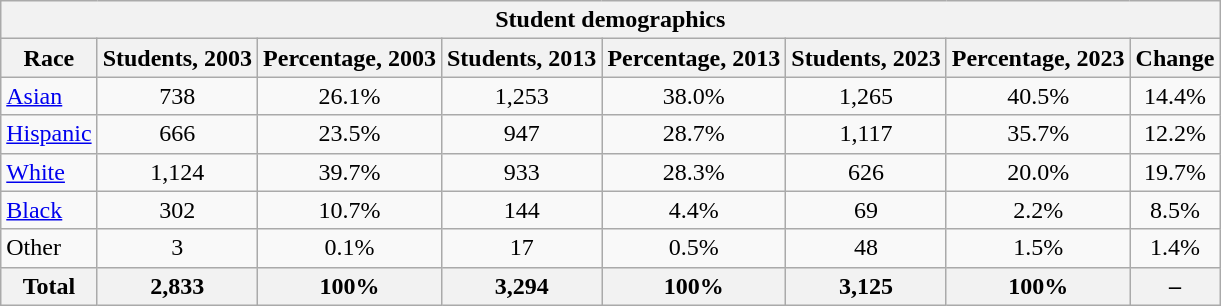<table class="wikitable sortable" style="float:center">
<tr>
<th colspan = 8>Student demographics</th>
</tr>
<tr>
<th>Race</th>
<th>Students, 2003</th>
<th>Percentage, 2003</th>
<th>Students, 2013</th>
<th>Percentage, 2013</th>
<th>Students, 2023</th>
<th>Percentage, 2023</th>
<th>Change </th>
</tr>
<tr>
<td><a href='#'>Asian</a></td>
<td align=center>738</td>
<td align=center>26.1%</td>
<td align=center>1,253</td>
<td align=center>38.0%</td>
<td align=center>1,265</td>
<td align=center>40.5%</td>
<td align=center> 14.4%</td>
</tr>
<tr>
<td><a href='#'>Hispanic</a></td>
<td align=center>666</td>
<td align=center>23.5%</td>
<td align=center>947</td>
<td align=center>28.7%</td>
<td align=center>1,117</td>
<td align=center>35.7%</td>
<td align=center> 12.2%</td>
</tr>
<tr>
<td><a href='#'>White</a></td>
<td align=center>1,124</td>
<td align=center>39.7%</td>
<td align=center>933</td>
<td align=center>28.3%</td>
<td align=center>626</td>
<td align=center>20.0%</td>
<td align=center> 19.7%</td>
</tr>
<tr>
<td><a href='#'>Black</a></td>
<td align=center>302</td>
<td align=center>10.7%</td>
<td align=center>144</td>
<td align=center>4.4%</td>
<td align=center>69</td>
<td align=center>2.2%</td>
<td align=center> 8.5%</td>
</tr>
<tr>
<td>Other</td>
<td align=center>3</td>
<td align=center>0.1%</td>
<td align=center>17</td>
<td align=center>0.5%</td>
<td align=center>48</td>
<td align=center>1.5%</td>
<td align=center> 1.4%</td>
</tr>
<tr>
<th>Total</th>
<th>2,833</th>
<th>100%</th>
<th>3,294</th>
<th>100%</th>
<th>3,125</th>
<th>100%</th>
<th>–</th>
</tr>
</table>
